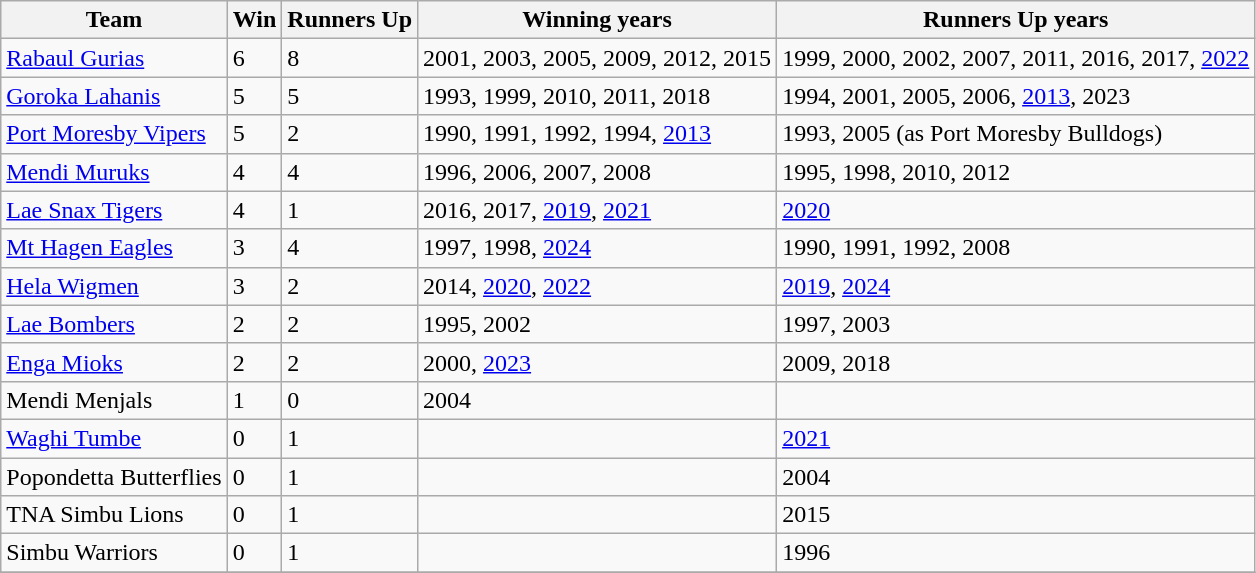<table class="wikitable">
<tr>
<th><strong>Team</strong></th>
<th><strong>Win</strong></th>
<th><strong>Runners Up</strong></th>
<th><strong>Winning years</strong></th>
<th><strong>Runners Up years</strong></th>
</tr>
<tr>
<td><a href='#'>Rabaul Gurias</a></td>
<td>6</td>
<td>8</td>
<td>2001, 2003, 2005, 2009, 2012, 2015</td>
<td>1999, 2000, 2002, 2007, 2011, 2016, 2017, <a href='#'>2022</a></td>
</tr>
<tr>
<td><a href='#'>Goroka Lahanis</a></td>
<td>5</td>
<td>5</td>
<td>1993, 1999, 2010, 2011, 2018</td>
<td>1994, 2001, 2005, 2006, <a href='#'>2013</a>, 2023</td>
</tr>
<tr>
<td><a href='#'>Port Moresby Vipers</a></td>
<td>5</td>
<td>2</td>
<td>1990, 1991, 1992, 1994, <a href='#'>2013</a></td>
<td>1993, 2005 (as Port Moresby Bulldogs)</td>
</tr>
<tr>
<td><a href='#'>Mendi Muruks</a></td>
<td>4</td>
<td>4</td>
<td>1996, 2006, 2007, 2008</td>
<td>1995, 1998, 2010, 2012</td>
</tr>
<tr>
<td><a href='#'>Lae Snax Tigers</a></td>
<td>4</td>
<td>1</td>
<td>2016, 2017, <a href='#'>2019</a>, <a href='#'>2021</a></td>
<td><a href='#'>2020</a></td>
</tr>
<tr>
<td><a href='#'>Mt Hagen Eagles</a></td>
<td>3</td>
<td>4</td>
<td>1997, 1998, <a href='#'>2024</a></td>
<td>1990, 1991, 1992, 2008</td>
</tr>
<tr>
<td><a href='#'>Hela Wigmen</a></td>
<td>3</td>
<td>2</td>
<td>2014, <a href='#'>2020</a>, <a href='#'>2022</a></td>
<td><a href='#'>2019</a>, <a href='#'>2024</a></td>
</tr>
<tr>
<td><a href='#'>Lae Bombers</a></td>
<td>2</td>
<td>2</td>
<td>1995, 2002</td>
<td>1997, 2003</td>
</tr>
<tr>
<td><a href='#'>Enga Mioks</a></td>
<td>2</td>
<td>2</td>
<td>2000, <a href='#'>2023</a></td>
<td>2009, 2018</td>
</tr>
<tr>
<td>Mendi Menjals</td>
<td>1</td>
<td>0</td>
<td>2004</td>
<td></td>
</tr>
<tr>
<td><a href='#'>Waghi Tumbe</a></td>
<td>0</td>
<td>1</td>
<td></td>
<td><a href='#'>2021</a></td>
</tr>
<tr>
<td>Popondetta Butterflies</td>
<td>0</td>
<td>1</td>
<td></td>
<td>2004</td>
</tr>
<tr>
<td>TNA Simbu Lions</td>
<td>0</td>
<td>1</td>
<td></td>
<td>2015</td>
</tr>
<tr>
<td>Simbu Warriors</td>
<td>0</td>
<td>1</td>
<td></td>
<td>1996</td>
</tr>
<tr>
</tr>
</table>
